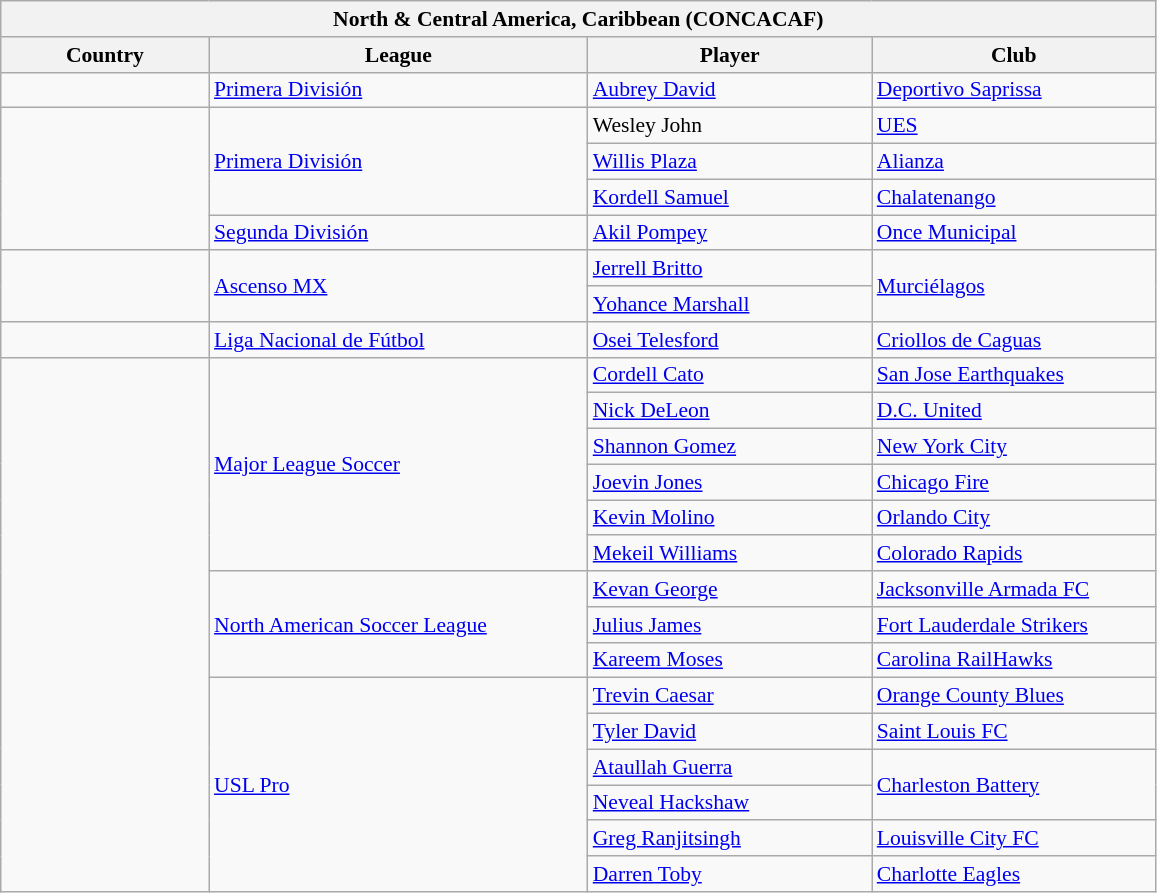<table class="collapsible wikitable collapsed"  style="width:61%; font-size:90%;">
<tr>
<th colspan="4">North & Central America, Caribbean (CONCACAF)</th>
</tr>
<tr>
<th style="width:11%;">Country</th>
<th style="width:20%;">League</th>
<th style="width:15%;">Player</th>
<th style="width:15%;">Club</th>
</tr>
<tr>
<td></td>
<td><a href='#'>Primera División</a></td>
<td><a href='#'>Aubrey David</a></td>
<td><a href='#'>Deportivo Saprissa</a></td>
</tr>
<tr>
<td rowspan="4"></td>
<td rowspan="3"><a href='#'>Primera División</a></td>
<td>Wesley John</td>
<td><a href='#'>UES</a></td>
</tr>
<tr>
<td><a href='#'>Willis Plaza</a></td>
<td><a href='#'>Alianza</a></td>
</tr>
<tr>
<td><a href='#'>Kordell Samuel</a></td>
<td><a href='#'>Chalatenango</a></td>
</tr>
<tr>
<td><a href='#'>Segunda División</a></td>
<td><a href='#'>Akil Pompey</a></td>
<td><a href='#'>Once Municipal</a></td>
</tr>
<tr>
<td rowspan="2"></td>
<td rowspan="2"><a href='#'>Ascenso MX</a></td>
<td><a href='#'>Jerrell Britto</a></td>
<td rowspan="2"><a href='#'>Murciélagos</a></td>
</tr>
<tr>
<td><a href='#'>Yohance Marshall</a></td>
</tr>
<tr>
<td></td>
<td><a href='#'>Liga Nacional de Fútbol</a></td>
<td><a href='#'>Osei Telesford</a></td>
<td><a href='#'>Criollos de Caguas</a></td>
</tr>
<tr>
<td rowspan="15"></td>
<td rowspan="6"><a href='#'>Major League Soccer</a></td>
<td><a href='#'>Cordell Cato</a></td>
<td><a href='#'>San Jose Earthquakes</a></td>
</tr>
<tr>
<td><a href='#'>Nick DeLeon</a></td>
<td><a href='#'>D.C. United</a></td>
</tr>
<tr>
<td><a href='#'>Shannon Gomez</a></td>
<td><a href='#'>New York City</a></td>
</tr>
<tr>
<td><a href='#'>Joevin Jones</a></td>
<td><a href='#'>Chicago Fire</a></td>
</tr>
<tr>
<td><a href='#'>Kevin Molino</a></td>
<td><a href='#'>Orlando City</a></td>
</tr>
<tr>
<td><a href='#'>Mekeil Williams</a></td>
<td><a href='#'>Colorado Rapids</a></td>
</tr>
<tr>
<td rowspan="3"><a href='#'>North American Soccer League</a></td>
<td><a href='#'>Kevan George</a></td>
<td><a href='#'>Jacksonville Armada FC</a></td>
</tr>
<tr>
<td><a href='#'>Julius James</a></td>
<td><a href='#'>Fort Lauderdale Strikers</a></td>
</tr>
<tr>
<td><a href='#'>Kareem Moses</a></td>
<td><a href='#'>Carolina RailHawks</a></td>
</tr>
<tr>
<td rowspan="6"><a href='#'>USL Pro</a></td>
<td><a href='#'>Trevin Caesar</a></td>
<td><a href='#'>Orange County Blues</a></td>
</tr>
<tr>
<td><a href='#'>Tyler David</a></td>
<td><a href='#'>Saint Louis FC</a></td>
</tr>
<tr>
<td><a href='#'>Ataullah Guerra</a></td>
<td rowspan="2"><a href='#'>Charleston Battery</a></td>
</tr>
<tr>
<td><a href='#'>Neveal Hackshaw</a></td>
</tr>
<tr>
<td><a href='#'>Greg Ranjitsingh</a></td>
<td><a href='#'>Louisville City FC</a></td>
</tr>
<tr>
<td><a href='#'>Darren Toby</a></td>
<td><a href='#'>Charlotte Eagles</a></td>
</tr>
</table>
